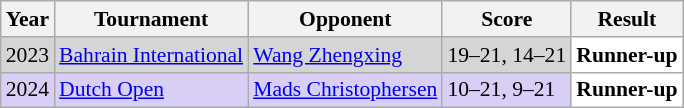<table class="sortable wikitable" style="font-size: 90%;">
<tr>
<th>Year</th>
<th>Tournament</th>
<th>Opponent</th>
<th>Score</th>
<th>Result</th>
</tr>
<tr style="background:#D5D5D5">
<td align="center">2023</td>
<td align="left"><a href='#'>Bahrain International</a></td>
<td align="left"> <a href='#'>Wang Zhengxing</a></td>
<td align="left">19–21, 14–21</td>
<td style="text-align:left; background:white"> <strong>Runner-up</strong></td>
</tr>
<tr style="background:#D8CEF6">
<td align="center">2024</td>
<td align="left"><a href='#'>Dutch Open</a></td>
<td align="left"> <a href='#'>Mads Christophersen</a></td>
<td align="left">10–21, 9–21</td>
<td style="text-align:left; background:white"> <strong>Runner-up</strong></td>
</tr>
</table>
